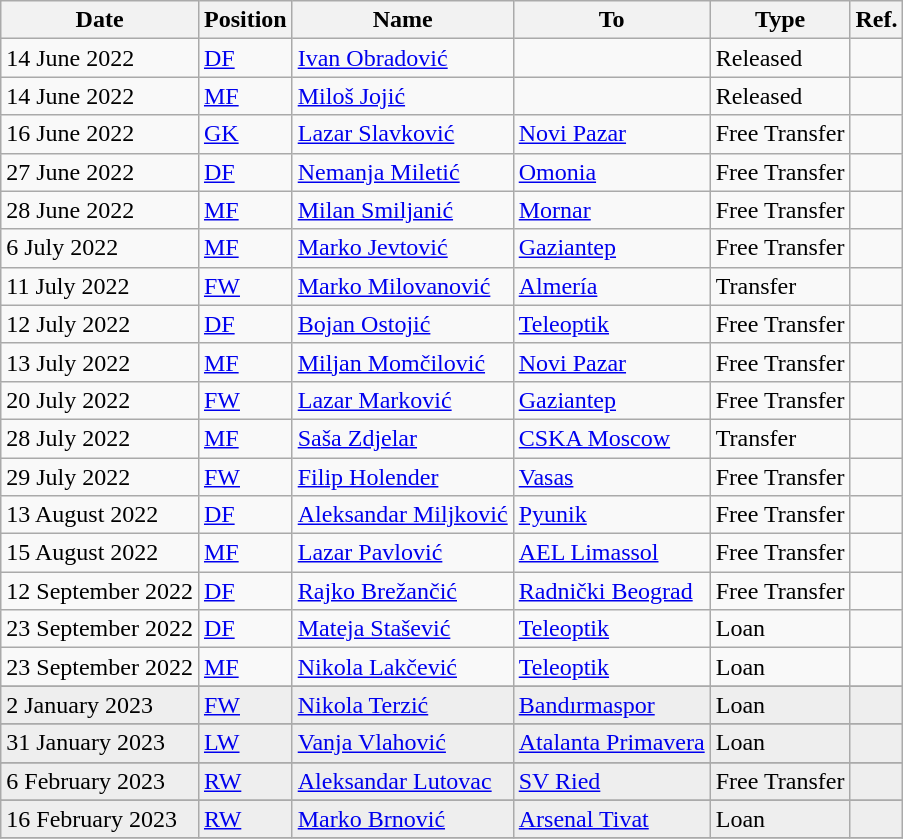<table class="wikitable">
<tr>
<th>Date</th>
<th>Position</th>
<th>Name</th>
<th>To</th>
<th>Type</th>
<th>Ref.</th>
</tr>
<tr>
<td>14 June 2022</td>
<td><a href='#'>DF</a></td>
<td> <a href='#'>Ivan Obradović</a></td>
<td></td>
<td>Released</td>
<td></td>
</tr>
<tr>
<td>14 June 2022</td>
<td><a href='#'>MF</a></td>
<td> <a href='#'>Miloš Jojić</a></td>
<td></td>
<td>Released</td>
<td></td>
</tr>
<tr>
<td>16 June 2022</td>
<td><a href='#'>GK</a></td>
<td> <a href='#'>Lazar Slavković</a></td>
<td> <a href='#'>Novi Pazar</a></td>
<td>Free Transfer</td>
<td></td>
</tr>
<tr>
<td>27 June 2022</td>
<td><a href='#'>DF</a></td>
<td> <a href='#'>Nemanja Miletić</a></td>
<td> <a href='#'>Omonia</a></td>
<td>Free Transfer</td>
<td></td>
</tr>
<tr>
<td>28 June 2022</td>
<td><a href='#'>MF</a></td>
<td> <a href='#'>Milan Smiljanić</a></td>
<td> <a href='#'>Mornar</a></td>
<td>Free Transfer</td>
<td></td>
</tr>
<tr>
<td>6 July 2022</td>
<td><a href='#'>MF</a></td>
<td> <a href='#'>Marko Jevtović</a></td>
<td> <a href='#'>Gaziantep</a></td>
<td>Free Transfer</td>
<td></td>
</tr>
<tr>
<td>11 July 2022</td>
<td><a href='#'>FW</a></td>
<td> <a href='#'>Marko Milovanović</a></td>
<td> <a href='#'>Almería</a></td>
<td>Transfer</td>
<td></td>
</tr>
<tr>
<td>12 July 2022</td>
<td><a href='#'>DF</a></td>
<td> <a href='#'>Bojan Ostojić</a></td>
<td> <a href='#'>Teleoptik</a></td>
<td>Free Transfer</td>
<td></td>
</tr>
<tr>
<td>13 July 2022</td>
<td><a href='#'>MF</a></td>
<td> <a href='#'>Miljan Momčilović</a></td>
<td> <a href='#'>Novi Pazar</a></td>
<td>Free Transfer</td>
<td></td>
</tr>
<tr>
<td>20 July 2022</td>
<td><a href='#'>FW</a></td>
<td> <a href='#'>Lazar Marković</a></td>
<td> <a href='#'>Gaziantep</a></td>
<td>Free Transfer</td>
<td></td>
</tr>
<tr>
<td>28 July 2022</td>
<td><a href='#'>MF</a></td>
<td> <a href='#'>Saša Zdjelar</a></td>
<td> <a href='#'>CSKA Moscow</a></td>
<td>Transfer</td>
<td></td>
</tr>
<tr>
<td>29 July 2022</td>
<td><a href='#'>FW</a></td>
<td> <a href='#'>Filip Holender</a></td>
<td> <a href='#'>Vasas</a></td>
<td>Free Transfer</td>
<td></td>
</tr>
<tr>
<td>13 August 2022</td>
<td><a href='#'>DF</a></td>
<td> <a href='#'>Aleksandar Miljković</a></td>
<td> <a href='#'>Pyunik</a></td>
<td>Free Transfer</td>
<td></td>
</tr>
<tr>
<td>15 August 2022</td>
<td><a href='#'>MF</a></td>
<td> <a href='#'>Lazar Pavlović</a></td>
<td> <a href='#'>AEL Limassol</a></td>
<td>Free Transfer</td>
<td></td>
</tr>
<tr>
<td>12 September 2022</td>
<td><a href='#'>DF</a></td>
<td> <a href='#'>Rajko Brežančić</a></td>
<td> <a href='#'>Radnički Beograd</a></td>
<td>Free Transfer</td>
<td></td>
</tr>
<tr>
<td>23 September 2022</td>
<td><a href='#'>DF</a></td>
<td> <a href='#'>Mateja Stašević</a></td>
<td> <a href='#'>Teleoptik</a></td>
<td>Loan</td>
<td></td>
</tr>
<tr>
<td>23 September 2022</td>
<td><a href='#'>MF</a></td>
<td> <a href='#'>Nikola Lakčević</a></td>
<td> <a href='#'>Teleoptik</a></td>
<td>Loan</td>
<td></td>
</tr>
<tr>
</tr>
<tr bgcolor=#EEEEEE>
<td>2 January 2023</td>
<td><a href='#'>FW</a></td>
<td> <a href='#'>Nikola Terzić</a></td>
<td> <a href='#'>Bandırmaspor</a></td>
<td>Loan</td>
<td></td>
</tr>
<tr>
</tr>
<tr bgcolor=#EEEEEE>
<td>31 January 2023</td>
<td><a href='#'>LW</a></td>
<td> <a href='#'>Vanja Vlahović</a></td>
<td> <a href='#'>Atalanta Primavera</a></td>
<td>Loan</td>
<td></td>
</tr>
<tr>
</tr>
<tr bgcolor=#EEEEEE>
<td>6 February 2023</td>
<td><a href='#'>RW</a></td>
<td> <a href='#'>Aleksandar Lutovac</a></td>
<td> <a href='#'>SV Ried</a></td>
<td>Free Transfer</td>
<td></td>
</tr>
<tr>
</tr>
<tr bgcolor=#EEEEEE>
<td>16 February 2023</td>
<td><a href='#'>RW</a></td>
<td> <a href='#'>Marko Brnović</a></td>
<td> <a href='#'>Arsenal Tivat</a></td>
<td>Loan</td>
<td></td>
</tr>
<tr>
</tr>
</table>
